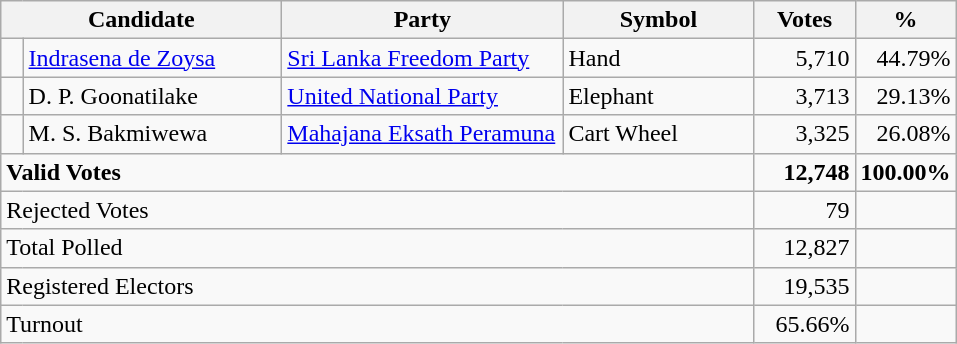<table class="wikitable" border="1" style="text-align:right;">
<tr>
<th align=left colspan=2 width="180">Candidate</th>
<th align=left width="180">Party</th>
<th align=left width="120">Symbol</th>
<th align=left width="60">Votes</th>
<th align=left width="60">%</th>
</tr>
<tr>
<td bgcolor=> </td>
<td align=left><a href='#'>Indrasena de Zoysa</a></td>
<td align=left><a href='#'>Sri Lanka Freedom Party</a></td>
<td align=left>Hand</td>
<td>5,710</td>
<td>44.79%</td>
</tr>
<tr>
<td bgcolor=> </td>
<td align=left>D. P. Goonatilake</td>
<td align=left><a href='#'>United National Party</a></td>
<td align=left>Elephant</td>
<td>3,713</td>
<td>29.13%</td>
</tr>
<tr>
<td bgcolor=> </td>
<td align=left>M. S. Bakmiwewa</td>
<td align=left><a href='#'>Mahajana Eksath Peramuna</a></td>
<td align=left>Cart Wheel</td>
<td>3,325</td>
<td>26.08%</td>
</tr>
<tr>
<td align=left colspan=4><strong>Valid Votes</strong></td>
<td><strong>12,748</strong></td>
<td><strong>100.00%</strong></td>
</tr>
<tr>
<td align=left colspan=4>Rejected Votes</td>
<td>79</td>
<td></td>
</tr>
<tr>
<td align=left colspan=4>Total Polled</td>
<td>12,827</td>
<td></td>
</tr>
<tr>
<td align=left colspan=4>Registered Electors</td>
<td>19,535</td>
<td></td>
</tr>
<tr>
<td align=left colspan=4>Turnout</td>
<td>65.66%</td>
</tr>
</table>
